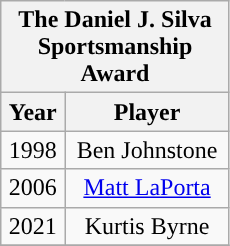<table class="wikitable" style="display: inline-table; margin-right: 20px; text-align:center">
<tr>
<th scope="col" colspan="2" style="width: 145px;">The Daniel J. Silva Sportsmanship Award</th>
</tr>
<tr>
<th scope="col">Year</th>
<th scope="col">Player</th>
</tr>
<tr>
<td>1998</td>
<td>Ben Johnstone</td>
</tr>
<tr>
<td>2006</td>
<td><a href='#'>Matt LaPorta</a></td>
</tr>
<tr>
<td>2021</td>
<td>Kurtis Byrne</td>
</tr>
<tr>
</tr>
</table>
